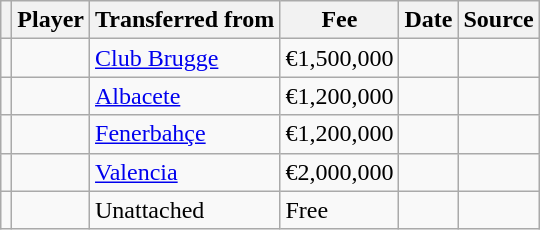<table class="wikitable plainrowheaders sortable">
<tr>
<th></th>
<th scope="col">Player</th>
<th>Transferred from</th>
<th style="width: 65px;">Fee</th>
<th scope="col">Date</th>
<th scope="col">Source</th>
</tr>
<tr>
<td align="center"></td>
<td></td>
<td> <a href='#'>Club Brugge</a></td>
<td>€1,500,000</td>
<td></td>
<td></td>
</tr>
<tr>
<td align="center"></td>
<td></td>
<td> <a href='#'>Albacete</a></td>
<td>€1,200,000</td>
<td></td>
<td></td>
</tr>
<tr>
<td align="center"></td>
<td></td>
<td> <a href='#'>Fenerbahçe</a></td>
<td>€1,200,000</td>
<td></td>
<td></td>
</tr>
<tr>
<td align="center"></td>
<td></td>
<td> <a href='#'>Valencia</a></td>
<td>€2,000,000</td>
<td></td>
<td></td>
</tr>
<tr>
<td align="center"></td>
<td></td>
<td>Unattached</td>
<td>Free</td>
<td></td>
<td></td>
</tr>
</table>
